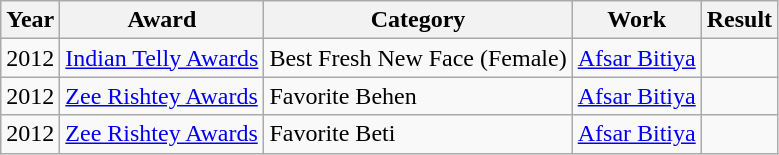<table class="wikitable">
<tr>
<th>Year</th>
<th>Award</th>
<th>Category</th>
<th>Work</th>
<th>Result</th>
</tr>
<tr>
<td>2012</td>
<td><a href='#'>Indian Telly Awards</a></td>
<td>Best Fresh New Face (Female)</td>
<td><a href='#'>Afsar Bitiya</a></td>
<td></td>
</tr>
<tr>
<td>2012</td>
<td><a href='#'>Zee Rishtey Awards</a></td>
<td>Favorite Behen</td>
<td><a href='#'>Afsar Bitiya</a></td>
<td></td>
</tr>
<tr>
<td>2012</td>
<td><a href='#'>Zee Rishtey Awards</a></td>
<td>Favorite Beti</td>
<td><a href='#'>Afsar Bitiya</a></td>
<td></td>
</tr>
</table>
